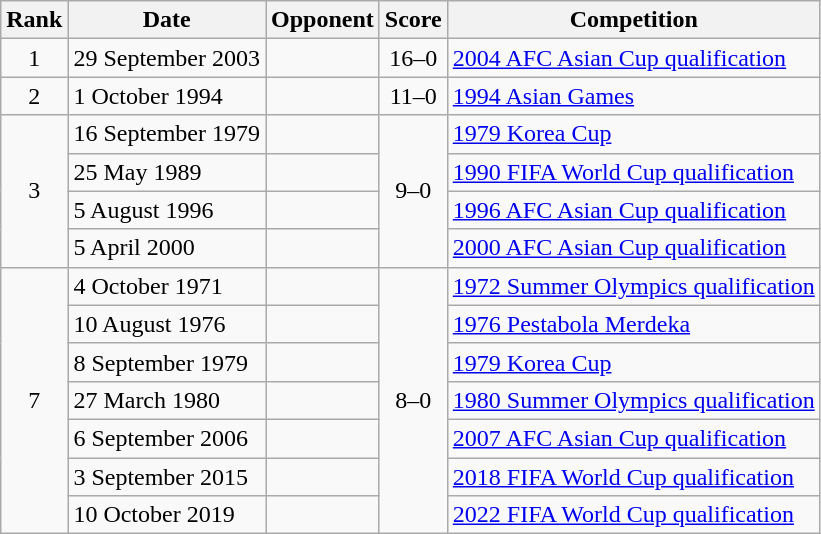<table class="wikitable sortable">
<tr>
<th>Rank</th>
<th>Date</th>
<th>Opponent</th>
<th>Score</th>
<th>Competition</th>
</tr>
<tr>
<td align=center>1</td>
<td>29 September 2003</td>
<td></td>
<td align=center>16–0</td>
<td><a href='#'>2004 AFC Asian Cup qualification</a></td>
</tr>
<tr>
<td align=center>2</td>
<td>1 October 1994</td>
<td></td>
<td align=center>11–0</td>
<td><a href='#'>1994 Asian Games</a></td>
</tr>
<tr>
<td rowspan="4" align=center>3</td>
<td>16 September 1979</td>
<td></td>
<td rowspan="4" align=center>9–0</td>
<td><a href='#'>1979 Korea Cup</a></td>
</tr>
<tr>
<td>25 May 1989</td>
<td></td>
<td><a href='#'>1990 FIFA World Cup qualification</a></td>
</tr>
<tr>
<td>5 August 1996</td>
<td></td>
<td><a href='#'>1996 AFC Asian Cup qualification</a></td>
</tr>
<tr>
<td>5 April 2000</td>
<td></td>
<td><a href='#'>2000 AFC Asian Cup qualification</a></td>
</tr>
<tr>
<td rowspan="7" align=center>7</td>
<td>4 October 1971</td>
<td></td>
<td rowspan="7" align=center>8–0</td>
<td><a href='#'>1972 Summer Olympics qualification</a></td>
</tr>
<tr>
<td>10 August 1976</td>
<td></td>
<td><a href='#'>1976 Pestabola Merdeka</a></td>
</tr>
<tr>
<td>8 September 1979</td>
<td></td>
<td><a href='#'>1979 Korea Cup</a></td>
</tr>
<tr>
<td>27 March 1980</td>
<td></td>
<td><a href='#'>1980 Summer Olympics qualification</a></td>
</tr>
<tr>
<td>6 September 2006</td>
<td></td>
<td><a href='#'>2007 AFC Asian Cup qualification</a></td>
</tr>
<tr>
<td>3 September 2015</td>
<td></td>
<td><a href='#'>2018 FIFA World Cup qualification</a></td>
</tr>
<tr>
<td>10 October 2019</td>
<td></td>
<td><a href='#'>2022 FIFA World Cup qualification</a></td>
</tr>
</table>
